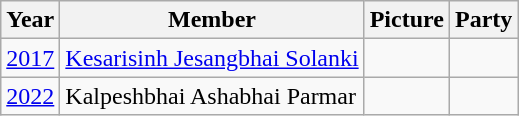<table class="wikitable sortable">
<tr>
<th>Year</th>
<th>Member</th>
<th>Picture</th>
<th colspan="2">Party</th>
</tr>
<tr>
<td><a href='#'>2017</a></td>
<td><a href='#'>Kesarisinh Jesangbhai Solanki</a></td>
<td></td>
<td></td>
</tr>
<tr>
<td><a href='#'>2022</a></td>
<td>Kalpeshbhai Ashabhai Parmar</td>
<td></td>
</tr>
</table>
